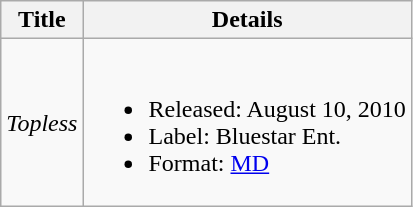<table class="wikitable">
<tr>
<th align=center>Title</th>
<th align=center>Details</th>
</tr>
<tr>
<td><em>Topless</em></td>
<td><br><ul><li>Released: August 10, 2010</li><li>Label: Bluestar Ent.</li><li>Format: <a href='#'>MD</a></li></ul></td>
</tr>
</table>
